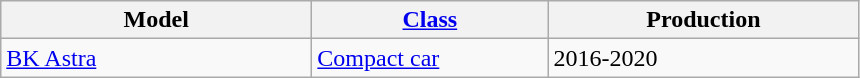<table class="wikitable">
<tr>
<th style="width:200px;">Model</th>
<th style="width:150px;"><a href='#'>Class</a></th>
<th style="width:200px;">Production</th>
</tr>
<tr>
<td valign="top"><a href='#'>BK Astra</a></td>
<td valign="top"><a href='#'>Compact car</a></td>
<td valign="top">2016-2020</td>
</tr>
</table>
